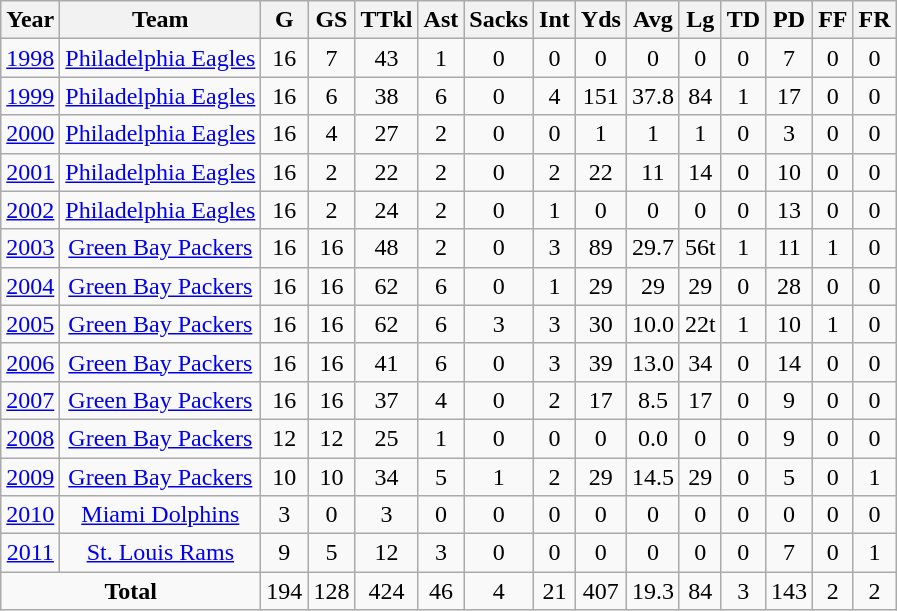<table class="wikitable" style="text-align: center;">
<tr>
<th><strong>Year</strong></th>
<th>Team</th>
<th>G</th>
<th>GS</th>
<th>TTkl</th>
<th>Ast</th>
<th>Sacks</th>
<th>Int</th>
<th>Yds</th>
<th>Avg</th>
<th>Lg</th>
<th>TD</th>
<th>PD</th>
<th>FF</th>
<th>FR</th>
</tr>
<tr>
<td><a href='#'>1998</a></td>
<td><a href='#'>Philadelphia Eagles</a></td>
<td>16</td>
<td>7</td>
<td>43</td>
<td>1</td>
<td>0</td>
<td>0</td>
<td>0</td>
<td>0</td>
<td>0</td>
<td>0</td>
<td>7</td>
<td>0</td>
<td>0</td>
</tr>
<tr>
<td><a href='#'>1999</a></td>
<td><a href='#'>Philadelphia Eagles</a></td>
<td>16</td>
<td>6</td>
<td>38</td>
<td>6</td>
<td>0</td>
<td>4</td>
<td>151</td>
<td>37.8</td>
<td>84</td>
<td>1</td>
<td>17</td>
<td>0</td>
<td>0</td>
</tr>
<tr>
<td><a href='#'>2000</a></td>
<td><a href='#'>Philadelphia Eagles</a></td>
<td>16</td>
<td>4</td>
<td>27</td>
<td>2</td>
<td>0</td>
<td>0</td>
<td>1</td>
<td>1</td>
<td>1</td>
<td>0</td>
<td>3</td>
<td>0</td>
<td>0</td>
</tr>
<tr>
<td><a href='#'>2001</a></td>
<td><a href='#'>Philadelphia Eagles</a></td>
<td>16</td>
<td>2</td>
<td>22</td>
<td>2</td>
<td>0</td>
<td>2</td>
<td>22</td>
<td>11</td>
<td>14</td>
<td>0</td>
<td>10</td>
<td>0</td>
<td>0</td>
</tr>
<tr>
<td><a href='#'>2002</a></td>
<td><a href='#'>Philadelphia Eagles</a></td>
<td>16</td>
<td>2</td>
<td>24</td>
<td>2</td>
<td>0</td>
<td>1</td>
<td>0</td>
<td>0</td>
<td>0</td>
<td>0</td>
<td>13</td>
<td>0</td>
<td>0</td>
</tr>
<tr>
<td><a href='#'>2003</a></td>
<td><a href='#'>Green Bay Packers</a></td>
<td>16</td>
<td>16</td>
<td>48</td>
<td>2</td>
<td>0</td>
<td>3</td>
<td>89</td>
<td>29.7</td>
<td>56t</td>
<td>1</td>
<td>11</td>
<td>1</td>
<td>0</td>
</tr>
<tr>
<td><a href='#'>2004</a></td>
<td><a href='#'>Green Bay Packers</a></td>
<td>16</td>
<td>16</td>
<td>62</td>
<td>6</td>
<td>0</td>
<td>1</td>
<td>29</td>
<td>29</td>
<td>29</td>
<td>0</td>
<td>28</td>
<td>0</td>
<td>0</td>
</tr>
<tr>
<td><a href='#'>2005</a></td>
<td><a href='#'>Green Bay Packers</a></td>
<td>16</td>
<td>16</td>
<td>62</td>
<td>6</td>
<td>3</td>
<td>3</td>
<td>30</td>
<td>10.0</td>
<td>22t</td>
<td>1</td>
<td>10</td>
<td>1</td>
<td>0</td>
</tr>
<tr>
<td><a href='#'>2006</a></td>
<td><a href='#'>Green Bay Packers</a></td>
<td>16</td>
<td>16</td>
<td>41</td>
<td>6</td>
<td>0</td>
<td>3</td>
<td>39</td>
<td>13.0</td>
<td>34</td>
<td>0</td>
<td>14</td>
<td>0</td>
<td>0</td>
</tr>
<tr>
<td><a href='#'>2007</a></td>
<td><a href='#'>Green Bay Packers</a></td>
<td>16</td>
<td>16</td>
<td>37</td>
<td>4</td>
<td>0</td>
<td>2</td>
<td>17</td>
<td>8.5</td>
<td>17</td>
<td>0</td>
<td>9</td>
<td>0</td>
<td>0</td>
</tr>
<tr>
<td><a href='#'>2008</a></td>
<td><a href='#'>Green Bay Packers</a></td>
<td>12</td>
<td>12</td>
<td>25</td>
<td>1</td>
<td>0</td>
<td>0</td>
<td>0</td>
<td>0.0</td>
<td>0</td>
<td>0</td>
<td>9</td>
<td>0</td>
<td>0</td>
</tr>
<tr>
<td><a href='#'>2009</a></td>
<td><a href='#'>Green Bay Packers</a></td>
<td>10</td>
<td>10</td>
<td>34</td>
<td>5</td>
<td>1</td>
<td>2</td>
<td>29</td>
<td>14.5</td>
<td>29</td>
<td>0</td>
<td>5</td>
<td>0</td>
<td>1</td>
</tr>
<tr>
<td><a href='#'>2010</a></td>
<td><a href='#'>Miami Dolphins</a></td>
<td>3</td>
<td>0</td>
<td>3</td>
<td>0</td>
<td>0</td>
<td>0</td>
<td>0</td>
<td>0</td>
<td>0</td>
<td>0</td>
<td>0</td>
<td>0</td>
<td>0</td>
</tr>
<tr>
<td><a href='#'>2011</a></td>
<td><a href='#'>St. Louis Rams</a></td>
<td>9</td>
<td>5</td>
<td>12</td>
<td>3</td>
<td>0</td>
<td>0</td>
<td>0</td>
<td>0</td>
<td>0</td>
<td>0</td>
<td>7</td>
<td>0</td>
<td>1</td>
</tr>
<tr>
<td colSpan="2"><strong>Total</strong></td>
<td>194</td>
<td>128</td>
<td>424</td>
<td>46</td>
<td>4</td>
<td>21</td>
<td>407</td>
<td>19.3</td>
<td>84</td>
<td>3</td>
<td>143</td>
<td>2</td>
<td>2</td>
</tr>
</table>
